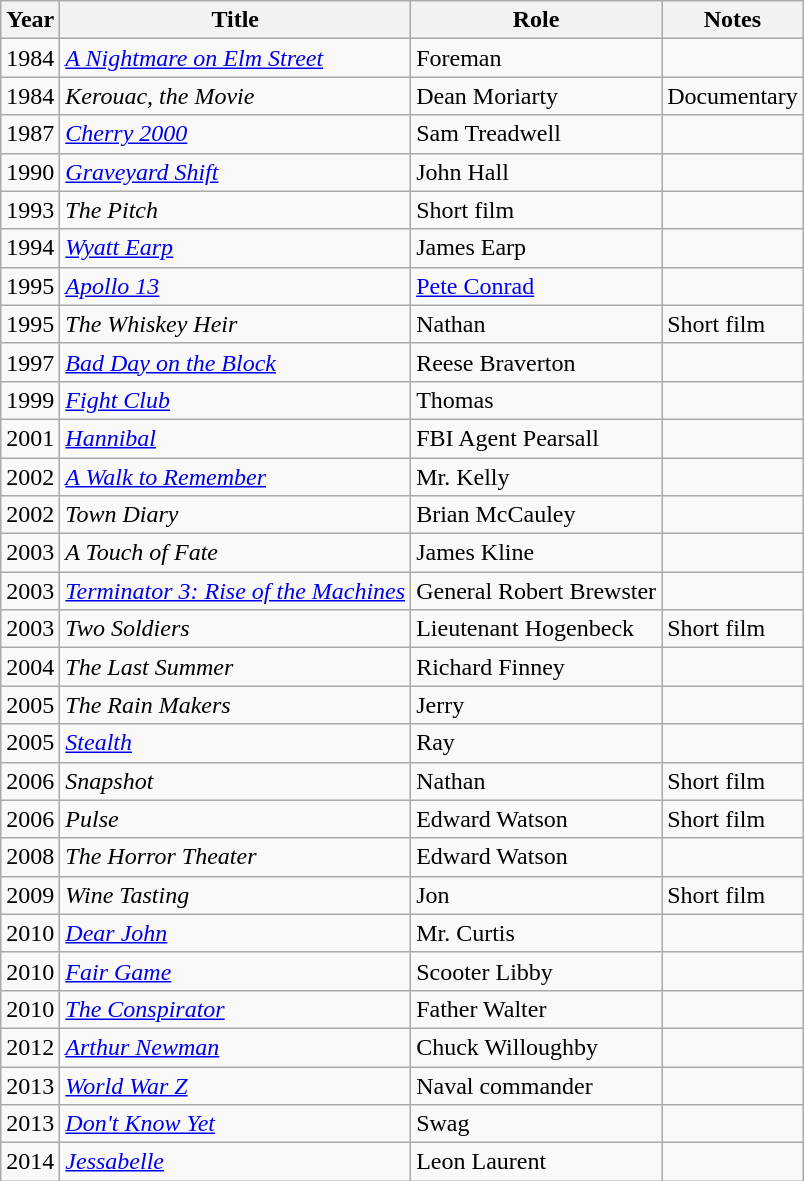<table class="wikitable sortable">
<tr>
<th>Year</th>
<th>Title</th>
<th>Role</th>
<th>Notes</th>
</tr>
<tr>
<td>1984</td>
<td><em><a href='#'>A Nightmare on Elm Street</a></em></td>
<td>Foreman</td>
<td></td>
</tr>
<tr>
<td>1984</td>
<td><em>Kerouac, the Movie</em></td>
<td>Dean Moriarty</td>
<td>Documentary</td>
</tr>
<tr>
<td>1987</td>
<td><em><a href='#'>Cherry 2000</a></em></td>
<td>Sam Treadwell</td>
<td></td>
</tr>
<tr>
<td>1990</td>
<td><em><a href='#'>Graveyard Shift</a></em></td>
<td>John Hall</td>
<td></td>
</tr>
<tr>
<td>1993</td>
<td><em>The Pitch</em></td>
<td>Short film</td>
</tr>
<tr>
<td>1994</td>
<td><em><a href='#'>Wyatt Earp</a></em></td>
<td>James Earp</td>
<td></td>
</tr>
<tr>
<td>1995</td>
<td><em><a href='#'>Apollo 13</a></em></td>
<td><a href='#'>Pete Conrad</a></td>
<td></td>
</tr>
<tr>
<td>1995</td>
<td><em>The Whiskey Heir</em></td>
<td>Nathan</td>
<td>Short film</td>
</tr>
<tr>
<td>1997</td>
<td><em><a href='#'>Bad Day on the Block</a></em></td>
<td>Reese Braverton</td>
<td></td>
</tr>
<tr>
<td>1999</td>
<td><em><a href='#'>Fight Club</a></em></td>
<td>Thomas</td>
<td></td>
</tr>
<tr>
<td>2001</td>
<td><em><a href='#'>Hannibal</a></em></td>
<td>FBI Agent Pearsall</td>
<td></td>
</tr>
<tr>
<td>2002</td>
<td><em><a href='#'>A Walk to Remember</a></em></td>
<td>Mr. Kelly</td>
<td></td>
</tr>
<tr>
<td>2002</td>
<td><em>Town Diary</em></td>
<td>Brian McCauley</td>
<td></td>
</tr>
<tr>
<td>2003</td>
<td><em>A Touch of Fate</em></td>
<td>James Kline</td>
<td></td>
</tr>
<tr>
<td>2003</td>
<td><em><a href='#'>Terminator 3: Rise of the Machines</a></em></td>
<td>General Robert Brewster</td>
<td></td>
</tr>
<tr>
<td>2003</td>
<td><em>Two Soldiers</em></td>
<td>Lieutenant Hogenbeck</td>
<td>Short film</td>
</tr>
<tr>
<td>2004</td>
<td><em>The Last Summer</em></td>
<td>Richard Finney</td>
<td></td>
</tr>
<tr>
<td>2005</td>
<td><em>The Rain Makers</em></td>
<td>Jerry</td>
<td></td>
</tr>
<tr>
<td>2005</td>
<td><em><a href='#'>Stealth</a></em></td>
<td>Ray</td>
<td></td>
</tr>
<tr>
<td>2006</td>
<td><em>Snapshot</em></td>
<td>Nathan</td>
<td>Short film</td>
</tr>
<tr>
<td>2006</td>
<td><em>Pulse</em></td>
<td>Edward Watson</td>
<td>Short film</td>
</tr>
<tr>
<td>2008</td>
<td><em>The Horror Theater</em></td>
<td>Edward Watson</td>
<td></td>
</tr>
<tr>
<td>2009</td>
<td><em>Wine Tasting</em></td>
<td>Jon</td>
<td>Short film</td>
</tr>
<tr>
<td>2010</td>
<td><em><a href='#'>Dear John</a></em></td>
<td>Mr. Curtis</td>
<td></td>
</tr>
<tr>
<td>2010</td>
<td><em><a href='#'>Fair Game</a></em></td>
<td>Scooter Libby</td>
<td></td>
</tr>
<tr>
<td>2010</td>
<td><em><a href='#'>The Conspirator</a></em></td>
<td>Father Walter</td>
<td></td>
</tr>
<tr>
<td>2012</td>
<td><em><a href='#'>Arthur Newman</a></em></td>
<td>Chuck Willoughby</td>
<td></td>
</tr>
<tr>
<td>2013</td>
<td><em><a href='#'>World War Z</a></em></td>
<td>Naval commander</td>
<td></td>
</tr>
<tr>
<td>2013</td>
<td><em><a href='#'>Don't Know Yet</a></em></td>
<td>Swag</td>
<td></td>
</tr>
<tr>
<td>2014</td>
<td><em><a href='#'>Jessabelle</a></em></td>
<td>Leon Laurent</td>
<td></td>
</tr>
</table>
